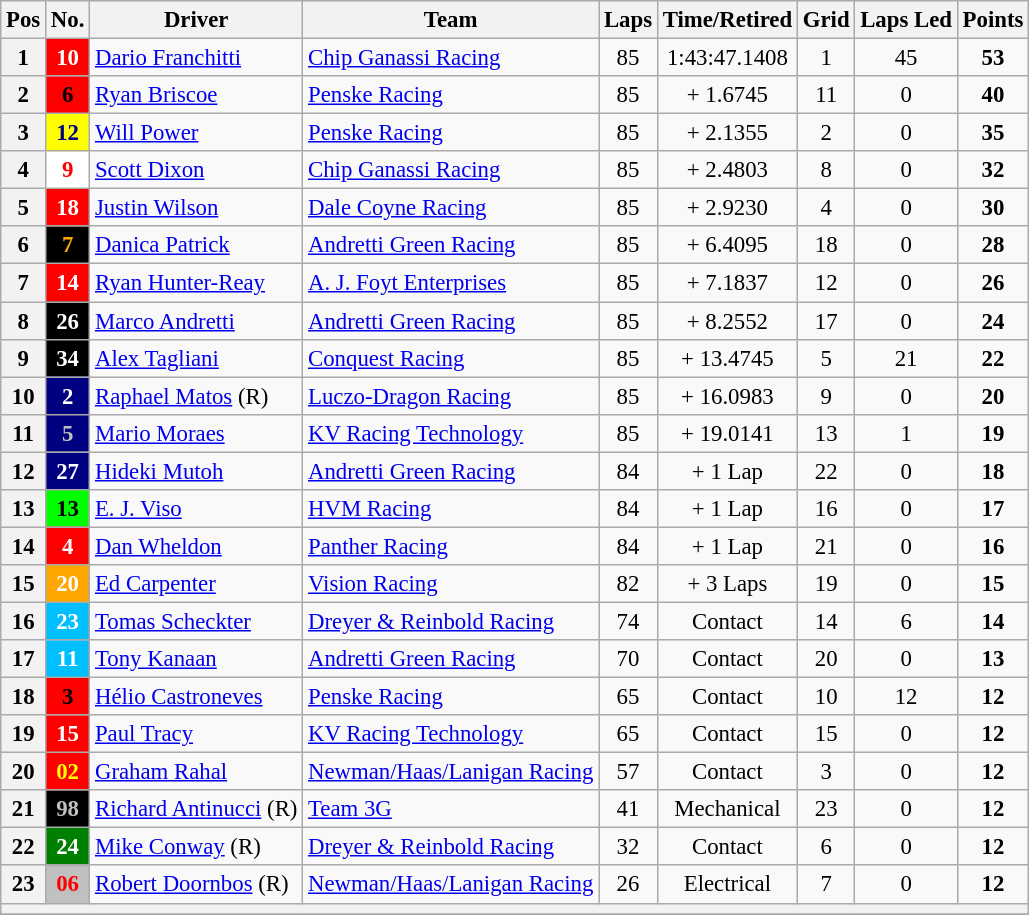<table class="wikitable" style="font-size:95%;">
<tr>
<th>Pos</th>
<th>No.</th>
<th>Driver</th>
<th>Team</th>
<th>Laps</th>
<th>Time/Retired</th>
<th>Grid</th>
<th>Laps Led</th>
<th>Points</th>
</tr>
<tr>
<th>1</th>
<td style="background:red; color:white;" align=center><strong>10</strong></td>
<td> <a href='#'>Dario Franchitti</a></td>
<td><a href='#'>Chip Ganassi Racing</a></td>
<td align=center>85</td>
<td align=center>1:43:47.1408</td>
<td align=center>1</td>
<td align=center>45</td>
<td align=center><strong>53</strong></td>
</tr>
<tr>
<th>2</th>
<td style="background:#FF0000; color:black;" align="center"><strong>6</strong></td>
<td> <a href='#'>Ryan Briscoe</a></td>
<td><a href='#'>Penske Racing</a></td>
<td align=center>85</td>
<td align=center>+ 1.6745</td>
<td align=center>11</td>
<td align=center>0</td>
<td align=center><strong>40</strong></td>
</tr>
<tr>
<th>3</th>
<td style="background:yellow; color:navy;" align="center"><strong>12</strong></td>
<td> <a href='#'>Will Power</a></td>
<td><a href='#'>Penske Racing</a></td>
<td align=center>85</td>
<td align=center>+ 2.1355</td>
<td align=center>2</td>
<td align=center>0</td>
<td align=center><strong>35</strong></td>
</tr>
<tr>
<th>4</th>
<td style="background:#FFFFFF; color:red;" align=center><strong>9</strong></td>
<td> <a href='#'>Scott Dixon</a></td>
<td><a href='#'>Chip Ganassi Racing</a></td>
<td align=center>85</td>
<td align=center>+ 2.4803</td>
<td align=center>8</td>
<td align=center>0</td>
<td align=center><strong>32</strong></td>
</tr>
<tr>
<th>5</th>
<td style="background:red; color:white;" align=center><strong>18</strong></td>
<td> <a href='#'>Justin Wilson</a></td>
<td><a href='#'>Dale Coyne Racing</a></td>
<td align=center>85</td>
<td align=center>+ 2.9230</td>
<td align=center>4</td>
<td align=center>0</td>
<td align=center><strong>30</strong></td>
</tr>
<tr>
<th>6</th>
<td style="background:#000000; color:orange;" align=center><strong>7</strong></td>
<td> <a href='#'>Danica Patrick</a></td>
<td><a href='#'>Andretti Green Racing</a></td>
<td align=center>85</td>
<td align=center>+ 6.4095</td>
<td align=center>18</td>
<td align=center>0</td>
<td align=center><strong>28</strong></td>
</tr>
<tr>
<th>7</th>
<td style="background:#FF0000; color:white;" align=center><strong>14</strong></td>
<td> <a href='#'>Ryan Hunter-Reay</a></td>
<td><a href='#'>A. J. Foyt Enterprises</a></td>
<td align=center>85</td>
<td align=center>+ 7.1837</td>
<td align=center>12</td>
<td align=center>0</td>
<td align=center><strong>26</strong></td>
</tr>
<tr>
<th>8</th>
<td style="background:black; color:white;" align=center><strong>26</strong></td>
<td> <a href='#'>Marco Andretti</a></td>
<td><a href='#'>Andretti Green Racing</a></td>
<td align=center>85</td>
<td align=center>+ 8.2552</td>
<td align=center>17</td>
<td align=center>0</td>
<td align=center><strong>24</strong></td>
</tr>
<tr>
<th>9</th>
<td style="background:black; color:white;" align=center><strong>34</strong></td>
<td> <a href='#'>Alex Tagliani</a></td>
<td><a href='#'>Conquest Racing</a></td>
<td align=center>85</td>
<td align=center>+ 13.4745</td>
<td align=center>5</td>
<td align=center>21</td>
<td align=center><strong>22</strong></td>
</tr>
<tr>
<th>10</th>
<td style="background:navy; color:white;" align=center><strong>2</strong></td>
<td> <a href='#'>Raphael Matos</a> (R)</td>
<td><a href='#'>Luczo-Dragon Racing</a></td>
<td align=center>85</td>
<td align=center>+ 16.0983</td>
<td align=center>9</td>
<td align=center>0</td>
<td align=center><strong>20</strong></td>
</tr>
<tr>
<th>11</th>
<td style="background:navy; color:silver;" align=center><strong>5</strong></td>
<td> <a href='#'>Mario Moraes</a></td>
<td><a href='#'>KV Racing Technology</a></td>
<td align=center>85</td>
<td align=center>+ 19.0141</td>
<td align=center>13</td>
<td align=center>1</td>
<td align=center><strong>19</strong></td>
</tr>
<tr>
<th>12</th>
<td style="background:navy; color:white;" align=center><strong>27</strong></td>
<td> <a href='#'>Hideki Mutoh</a></td>
<td><a href='#'>Andretti Green Racing</a></td>
<td align=center>84</td>
<td align=center>+ 1 Lap</td>
<td align=center>22</td>
<td align=center>0</td>
<td align=center><strong>18</strong></td>
</tr>
<tr>
<th>13</th>
<td style="background:lime; color:black;" align=center><strong>13</strong></td>
<td> <a href='#'>E. J. Viso</a></td>
<td><a href='#'>HVM Racing</a></td>
<td align=center>84</td>
<td align=center>+ 1 Lap</td>
<td align=center>16</td>
<td align=center>0</td>
<td align=center><strong>17</strong></td>
</tr>
<tr>
<th>14</th>
<td style="background:red; color:white;" align=center><strong>4</strong></td>
<td> <a href='#'>Dan Wheldon</a></td>
<td><a href='#'>Panther Racing</a></td>
<td align=center>84</td>
<td align=center>+ 1 Lap</td>
<td align=center>21</td>
<td align=center>0</td>
<td align=center><strong>16</strong></td>
</tr>
<tr>
<th>15</th>
<td style="background:orange; color:white;" align=center><strong>20</strong></td>
<td> <a href='#'>Ed Carpenter</a></td>
<td><a href='#'>Vision Racing</a></td>
<td align=center>82</td>
<td align=center>+ 3 Laps</td>
<td align=center>19</td>
<td align=center>0</td>
<td align=center><strong>15</strong></td>
</tr>
<tr>
<th>16</th>
<td style="background:DeepSkyBlue; color:white;" align=center><strong>23</strong></td>
<td> <a href='#'>Tomas Scheckter</a></td>
<td><a href='#'>Dreyer & Reinbold Racing</a></td>
<td align=center>74</td>
<td align=center>Contact</td>
<td align=center>14</td>
<td align=center>6</td>
<td align=center><strong>14</strong></td>
</tr>
<tr>
<th>17</th>
<td style="background:DeepSkyBlue; color:white;" align=center><strong>11</strong></td>
<td> <a href='#'>Tony Kanaan</a></td>
<td><a href='#'>Andretti Green Racing</a></td>
<td align=center>70</td>
<td align=center>Contact</td>
<td align=center>20</td>
<td align=center>0</td>
<td align=center><strong>13</strong></td>
</tr>
<tr>
<th>18</th>
<td style="background:#FF0000; color:black;" align="center"><strong>3</strong></td>
<td> <a href='#'>Hélio Castroneves</a></td>
<td><a href='#'>Penske Racing</a></td>
<td align=center>65</td>
<td align=center>Contact</td>
<td align=center>10</td>
<td align=center>12</td>
<td align=center><strong>12</strong></td>
</tr>
<tr>
<th>19</th>
<td style="background:red; color:white;" align=center><strong>15</strong></td>
<td> <a href='#'>Paul Tracy</a></td>
<td><a href='#'>KV Racing Technology</a></td>
<td align=center>65</td>
<td align=center>Contact</td>
<td align=center>15</td>
<td align=center>0</td>
<td align=center><strong>12</strong></td>
</tr>
<tr>
<th>20</th>
<td style="background:red; color:yellow;" align=center><strong>02</strong></td>
<td> <a href='#'>Graham Rahal</a></td>
<td><a href='#'>Newman/Haas/Lanigan Racing</a></td>
<td align=center>57</td>
<td align=center>Contact</td>
<td align=center>3</td>
<td align=center>0</td>
<td align=center><strong>12</strong></td>
</tr>
<tr>
<th>21</th>
<td style="background:black; color:silver;" align=center><strong>98</strong></td>
<td> <a href='#'>Richard Antinucci</a> (R)</td>
<td><a href='#'>Team 3G</a></td>
<td align=center>41</td>
<td align=center>Mechanical</td>
<td align=center>23</td>
<td align=center>0</td>
<td align=center><strong>12</strong></td>
</tr>
<tr>
<th>22</th>
<td style="background:green; color:white;" align=center><strong>24</strong></td>
<td> <a href='#'>Mike Conway</a> (R)</td>
<td><a href='#'>Dreyer & Reinbold Racing</a></td>
<td align=center>32</td>
<td align=center>Contact</td>
<td align=center>6</td>
<td align=center>0</td>
<td align=center><strong>12</strong></td>
</tr>
<tr>
<th>23</th>
<td style="background:silver; color:red;" align=center><strong>06</strong></td>
<td> <a href='#'>Robert Doornbos</a> (R)</td>
<td><a href='#'>Newman/Haas/Lanigan Racing</a></td>
<td align=center>26</td>
<td align=center>Electrical</td>
<td align=center>7</td>
<td align=center>0</td>
<td align=center><strong>12</strong></td>
</tr>
<tr>
<th colspan=9></th>
</tr>
<tr>
</tr>
</table>
